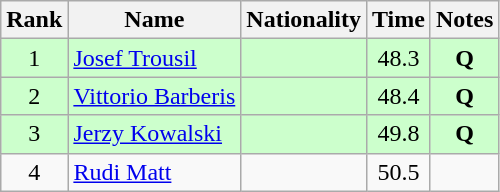<table class="wikitable sortable" style="text-align:center">
<tr>
<th>Rank</th>
<th>Name</th>
<th>Nationality</th>
<th>Time</th>
<th>Notes</th>
</tr>
<tr bgcolor=ccffcc>
<td>1</td>
<td align=left><a href='#'>Josef Trousil</a></td>
<td align=left></td>
<td>48.3</td>
<td><strong>Q</strong></td>
</tr>
<tr bgcolor=ccffcc>
<td>2</td>
<td align=left><a href='#'>Vittorio Barberis</a></td>
<td align=left></td>
<td>48.4</td>
<td><strong>Q</strong></td>
</tr>
<tr bgcolor=ccffcc>
<td>3</td>
<td align=left><a href='#'>Jerzy Kowalski</a></td>
<td align=left></td>
<td>49.8</td>
<td><strong>Q</strong></td>
</tr>
<tr>
<td>4</td>
<td align=left><a href='#'>Rudi Matt</a></td>
<td align=left></td>
<td>50.5</td>
<td></td>
</tr>
</table>
